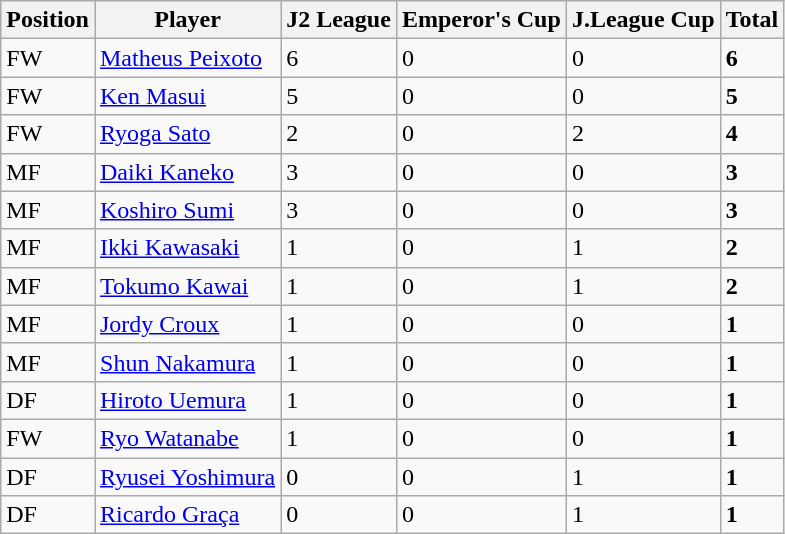<table class="wikitable sortable">
<tr>
<th>Position</th>
<th>Player</th>
<th>J2 League</th>
<th>Emperor's Cup</th>
<th>J.League Cup</th>
<th>Total</th>
</tr>
<tr>
<td>FW</td>
<td> <a href='#'>Matheus Peixoto</a></td>
<td>6</td>
<td>0</td>
<td>0</td>
<td><strong>6</strong></td>
</tr>
<tr>
<td>FW</td>
<td> <a href='#'>Ken Masui</a></td>
<td>5</td>
<td>0</td>
<td>0</td>
<td><strong>5</strong></td>
</tr>
<tr>
<td>FW</td>
<td> <a href='#'>Ryoga Sato</a></td>
<td>2</td>
<td>0</td>
<td>2</td>
<td><strong>4</strong></td>
</tr>
<tr>
<td>MF</td>
<td> <a href='#'>Daiki Kaneko</a></td>
<td>3</td>
<td>0</td>
<td>0</td>
<td><strong>3</strong></td>
</tr>
<tr>
<td>MF</td>
<td> <a href='#'>Koshiro Sumi</a></td>
<td>3</td>
<td>0</td>
<td>0</td>
<td><strong>3</strong></td>
</tr>
<tr>
<td>MF</td>
<td> <a href='#'>Ikki Kawasaki</a></td>
<td>1</td>
<td>0</td>
<td>1</td>
<td><strong>2</strong></td>
</tr>
<tr>
<td>MF</td>
<td> <a href='#'>Tokumo Kawai</a></td>
<td>1</td>
<td>0</td>
<td>1</td>
<td><strong>2</strong></td>
</tr>
<tr>
<td>MF</td>
<td> <a href='#'>Jordy Croux</a></td>
<td>1</td>
<td>0</td>
<td>0</td>
<td><strong>1</strong></td>
</tr>
<tr>
<td>MF</td>
<td> <a href='#'>Shun Nakamura</a></td>
<td>1</td>
<td>0</td>
<td>0</td>
<td><strong>1</strong></td>
</tr>
<tr>
<td>DF</td>
<td> <a href='#'>Hiroto Uemura</a></td>
<td>1</td>
<td>0</td>
<td>0</td>
<td><strong>1</strong></td>
</tr>
<tr>
<td>FW</td>
<td> <a href='#'>Ryo Watanabe</a></td>
<td>1</td>
<td>0</td>
<td>0</td>
<td><strong>1</strong></td>
</tr>
<tr>
<td>DF</td>
<td> <a href='#'>Ryusei Yoshimura</a></td>
<td>0</td>
<td>0</td>
<td>1</td>
<td><strong>1</strong></td>
</tr>
<tr>
<td>DF</td>
<td> <a href='#'>Ricardo Graça</a></td>
<td>0</td>
<td>0</td>
<td>1</td>
<td><strong>1</strong></td>
</tr>
</table>
